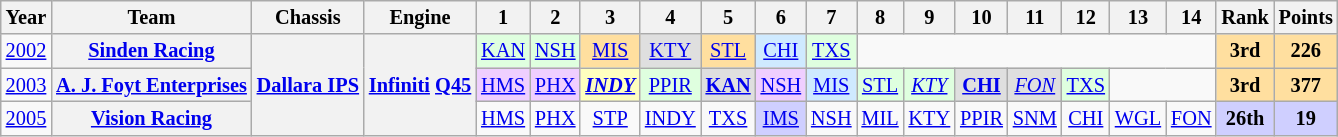<table class="wikitable" style="text-align:center; font-size:85%">
<tr>
<th>Year</th>
<th>Team</th>
<th>Chassis</th>
<th>Engine</th>
<th>1</th>
<th>2</th>
<th>3</th>
<th>4</th>
<th>5</th>
<th>6</th>
<th>7</th>
<th>8</th>
<th>9</th>
<th>10</th>
<th>11</th>
<th>12</th>
<th>13</th>
<th>14</th>
<th>Rank</th>
<th>Points</th>
</tr>
<tr>
<td><a href='#'>2002</a></td>
<th nowrap><a href='#'>Sinden Racing</a></th>
<th rowspan=3 nowrap><a href='#'>Dallara IPS</a></th>
<th rowspan=3 nowrap><a href='#'>Infiniti</a> <a href='#'>Q45</a></th>
<td style="background:#DFFFDF;"><a href='#'>KAN</a><br></td>
<td style="background:#DFFFDF;"><a href='#'>NSH</a><br></td>
<td style="background:#FFDF9F;"><a href='#'>MIS</a><br></td>
<td style="background:#DFDFDF;"><a href='#'>KTY</a><br></td>
<td style="background:#FFDF9F;"><a href='#'>STL</a><br></td>
<td style="background:#CFEAFF;"><a href='#'>CHI</a><br></td>
<td style="background:#DFFFDF;"><a href='#'>TXS</a><br></td>
<td colspan=7></td>
<th style="background:#FFDF9F;">3rd</th>
<th style="background:#FFDF9F;">226</th>
</tr>
<tr>
<td><a href='#'>2003</a></td>
<th nowrap><a href='#'>A. J. Foyt Enterprises</a></th>
<td style="background:#EFCFFF;"><a href='#'>HMS</a><br></td>
<td style="background:#EFCFFF;"><a href='#'>PHX</a><br></td>
<td style="background:#FFFFBF;"><strong><em><a href='#'>INDY</a></em></strong><br></td>
<td style="background:#DFFFDF;"><a href='#'>PPIR</a><br></td>
<td style="background:#DFDFDF;"><strong><a href='#'>KAN</a></strong><br></td>
<td style="background:#EFCFFF;"><a href='#'>NSH</a><br></td>
<td style="background:#CFEAFF;"><a href='#'>MIS</a><br></td>
<td style="background:#DFFFDF;"><a href='#'>STL</a><br></td>
<td style="background:#DFFFDF;"><em><a href='#'>KTY</a></em><br></td>
<td style="background:#DFDFDF;"><strong><a href='#'>CHI</a></strong><br></td>
<td style="background:#DFDFDF;"><em><a href='#'>FON</a></em><br></td>
<td style="background:#DFFFDF;"><a href='#'>TXS</a><br></td>
<td colspan=2></td>
<th style="background:#FFDF9F;">3rd</th>
<th style="background:#FFDF9F;">377</th>
</tr>
<tr>
<td><a href='#'>2005</a></td>
<th nowrap><a href='#'>Vision Racing</a></th>
<td><a href='#'>HMS</a></td>
<td><a href='#'>PHX</a></td>
<td><a href='#'>STP</a></td>
<td><a href='#'>INDY</a></td>
<td><a href='#'>TXS</a></td>
<td style="background:#CFCFFF;"><a href='#'>IMS</a><br></td>
<td><a href='#'>NSH</a></td>
<td><a href='#'>MIL</a></td>
<td><a href='#'>KTY</a></td>
<td><a href='#'>PPIR</a></td>
<td><a href='#'>SNM</a></td>
<td><a href='#'>CHI</a></td>
<td><a href='#'>WGL</a></td>
<td><a href='#'>FON</a></td>
<th style="background:#CFCFFF;">26th</th>
<th style="background:#CFCFFF;">19</th>
</tr>
</table>
